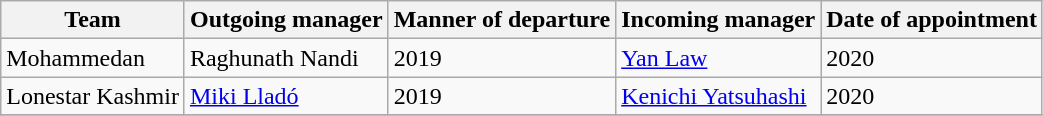<table class="wikitable">
<tr>
<th>Team</th>
<th>Outgoing manager</th>
<th>Manner of departure</th>
<th>Incoming manager</th>
<th>Date of appointment</th>
</tr>
<tr>
<td>Mohammedan</td>
<td> Raghunath Nandi</td>
<td>2019</td>
<td> <a href='#'>Yan Law</a></td>
<td>2020</td>
</tr>
<tr>
<td>Lonestar Kashmir</td>
<td> <a href='#'>Miki Lladó</a></td>
<td>2019</td>
<td> <a href='#'>Kenichi Yatsuhashi</a></td>
<td>2020</td>
</tr>
<tr>
</tr>
</table>
